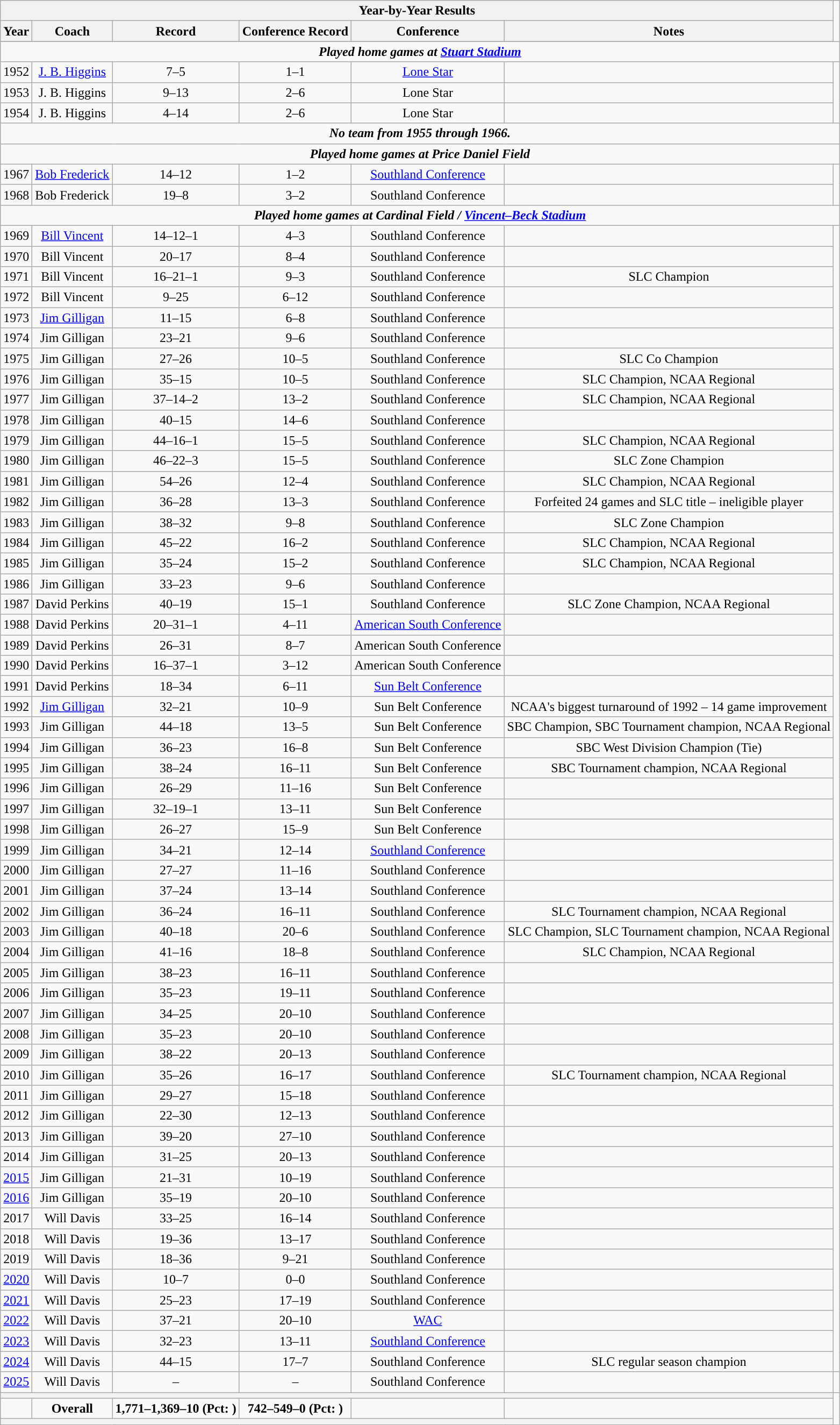<table class="wikitable sortable collapsible" style="text-align:center">
<tr>
<th colspan=6>Year-by-Year Results</th>
</tr>
<tr>
<th>Year</th>
<th>Coach</th>
<th>Record</th>
<th>Conference Record</th>
<th>Conference</th>
<th>Notes</th>
</tr>
<tr>
</tr>
<tr>
<td colspan=7 align="center"><strong><em>Played home games at <a href='#'>Stuart Stadium</a></em></strong></td>
</tr>
<tr>
<td>1952</td>
<td><a href='#'>J. B. Higgins</a></td>
<td>7–5</td>
<td>1–1</td>
<td><a href='#'>Lone Star</a></td>
<td></td>
</tr>
<tr>
<td>1953</td>
<td>J. B. Higgins</td>
<td>9–13</td>
<td>2–6</td>
<td>Lone Star</td>
<td></td>
</tr>
<tr>
<td>1954</td>
<td>J. B. Higgins</td>
<td>4–14</td>
<td>2–6</td>
<td>Lone Star</td>
<td></td>
</tr>
<tr>
<td colspan=7 align="center"><strong><em>No team from 1955 through 1966.</em></strong></td>
</tr>
<tr>
<td colspan=7 align="center"><strong><em>Played home games at Price Daniel Field</em></strong></td>
</tr>
<tr>
<td>1967</td>
<td><a href='#'>Bob Frederick</a></td>
<td>14–12</td>
<td>1–2</td>
<td><a href='#'>Southland Conference</a></td>
<td></td>
</tr>
<tr>
<td>1968</td>
<td>Bob Frederick</td>
<td>19–8</td>
<td>3–2</td>
<td>Southland Conference</td>
<td></td>
</tr>
<tr>
<td colspan=7 align="center"><strong><em>Played home games at Cardinal Field / <a href='#'>Vincent–Beck Stadium</a></em></strong></td>
</tr>
<tr>
<td>1969</td>
<td><a href='#'>Bill Vincent</a></td>
<td>14–12–1</td>
<td>4–3</td>
<td>Southland Conference</td>
<td></td>
</tr>
<tr>
<td>1970</td>
<td>Bill Vincent</td>
<td>20–17</td>
<td>8–4</td>
<td>Southland Conference</td>
<td></td>
</tr>
<tr>
<td>1971</td>
<td>Bill Vincent</td>
<td>16–21–1</td>
<td>9–3</td>
<td>Southland Conference</td>
<td>SLC Champion</td>
</tr>
<tr>
<td>1972</td>
<td>Bill Vincent</td>
<td>9–25</td>
<td>6–12</td>
<td>Southland Conference</td>
<td></td>
</tr>
<tr>
<td>1973</td>
<td><a href='#'>Jim Gilligan</a></td>
<td>11–15</td>
<td>6–8</td>
<td>Southland Conference</td>
<td></td>
</tr>
<tr>
<td>1974</td>
<td>Jim Gilligan</td>
<td>23–21</td>
<td>9–6</td>
<td>Southland Conference</td>
<td></td>
</tr>
<tr>
<td>1975</td>
<td>Jim Gilligan</td>
<td>27–26</td>
<td>10–5</td>
<td>Southland Conference</td>
<td>SLC Co Champion</td>
</tr>
<tr>
<td>1976</td>
<td>Jim Gilligan</td>
<td>35–15</td>
<td>10–5</td>
<td>Southland Conference</td>
<td>SLC Champion, NCAA Regional</td>
</tr>
<tr>
<td>1977</td>
<td>Jim Gilligan</td>
<td>37–14–2</td>
<td>13–2</td>
<td>Southland Conference</td>
<td>SLC Champion, NCAA Regional</td>
</tr>
<tr>
<td>1978</td>
<td>Jim Gilligan</td>
<td>40–15</td>
<td>14–6</td>
<td>Southland Conference</td>
<td></td>
</tr>
<tr>
<td>1979</td>
<td>Jim Gilligan</td>
<td>44–16–1</td>
<td>15–5</td>
<td>Southland Conference</td>
<td>SLC Champion, NCAA Regional</td>
</tr>
<tr>
<td>1980</td>
<td>Jim Gilligan</td>
<td>46–22–3</td>
<td>15–5</td>
<td>Southland Conference</td>
<td>SLC Zone Champion</td>
</tr>
<tr>
<td>1981</td>
<td>Jim Gilligan</td>
<td>54–26</td>
<td>12–4</td>
<td>Southland Conference</td>
<td>SLC Champion, NCAA Regional</td>
</tr>
<tr>
<td>1982</td>
<td>Jim Gilligan</td>
<td>36–28</td>
<td>13–3</td>
<td>Southland Conference</td>
<td>Forfeited 24 games and SLC title – ineligible player</td>
</tr>
<tr>
<td>1983</td>
<td>Jim Gilligan</td>
<td>38–32</td>
<td>9–8</td>
<td>Southland Conference</td>
<td>SLC Zone Champion</td>
</tr>
<tr>
<td>1984</td>
<td>Jim Gilligan</td>
<td>45–22</td>
<td>16–2</td>
<td>Southland Conference</td>
<td>SLC Champion, NCAA Regional</td>
</tr>
<tr>
<td>1985</td>
<td>Jim Gilligan</td>
<td>35–24</td>
<td>15–2</td>
<td>Southland Conference</td>
<td>SLC Champion, NCAA Regional</td>
</tr>
<tr>
<td>1986</td>
<td>Jim Gilligan</td>
<td>33–23</td>
<td>9–6</td>
<td>Southland Conference</td>
<td></td>
</tr>
<tr>
<td>1987</td>
<td>David Perkins</td>
<td>40–19</td>
<td>15–1</td>
<td>Southland Conference</td>
<td>SLC Zone Champion, NCAA Regional</td>
</tr>
<tr>
<td>1988</td>
<td>David Perkins</td>
<td>20–31–1</td>
<td>4–11</td>
<td><a href='#'>American South Conference</a></td>
<td></td>
</tr>
<tr>
<td>1989</td>
<td>David Perkins</td>
<td>26–31</td>
<td>8–7</td>
<td>American South Conference</td>
<td></td>
</tr>
<tr>
<td>1990</td>
<td>David Perkins</td>
<td>16–37–1</td>
<td>3–12</td>
<td>American South Conference</td>
<td></td>
</tr>
<tr>
<td>1991</td>
<td>David Perkins</td>
<td>18–34</td>
<td>6–11</td>
<td><a href='#'>Sun Belt Conference</a></td>
<td></td>
</tr>
<tr>
<td>1992</td>
<td><a href='#'>Jim Gilligan</a></td>
<td>32–21</td>
<td>10–9</td>
<td>Sun Belt Conference</td>
<td>NCAA's biggest turnaround of 1992 – 14 game improvement</td>
</tr>
<tr>
<td>1993</td>
<td>Jim Gilligan</td>
<td>44–18</td>
<td>13–5</td>
<td>Sun Belt Conference</td>
<td>SBC Champion, SBC Tournament champion, NCAA Regional</td>
</tr>
<tr>
<td>1994</td>
<td>Jim Gilligan</td>
<td>36–23</td>
<td>16–8</td>
<td>Sun Belt Conference</td>
<td>SBC West Division Champion (Tie)</td>
</tr>
<tr>
<td>1995</td>
<td>Jim Gilligan</td>
<td>38–24</td>
<td>16–11</td>
<td>Sun Belt Conference</td>
<td>SBC Tournament champion, NCAA Regional</td>
</tr>
<tr>
<td>1996</td>
<td>Jim Gilligan</td>
<td>26–29</td>
<td>11–16</td>
<td>Sun Belt Conference</td>
<td></td>
</tr>
<tr>
<td>1997</td>
<td>Jim Gilligan</td>
<td>32–19–1</td>
<td>13–11</td>
<td>Sun Belt Conference</td>
<td></td>
</tr>
<tr>
<td>1998</td>
<td>Jim Gilligan</td>
<td>26–27</td>
<td>15–9</td>
<td>Sun Belt Conference</td>
<td></td>
</tr>
<tr>
<td>1999</td>
<td>Jim Gilligan</td>
<td>34–21</td>
<td>12–14</td>
<td><a href='#'>Southland Conference</a></td>
<td></td>
</tr>
<tr>
<td>2000</td>
<td>Jim Gilligan</td>
<td>27–27</td>
<td>11–16</td>
<td>Southland Conference</td>
<td></td>
</tr>
<tr>
<td>2001</td>
<td>Jim Gilligan</td>
<td>37–24</td>
<td>13–14</td>
<td>Southland Conference</td>
<td></td>
</tr>
<tr>
<td>2002</td>
<td>Jim Gilligan</td>
<td>36–24</td>
<td>16–11</td>
<td>Southland Conference</td>
<td>SLC Tournament champion, NCAA Regional</td>
</tr>
<tr>
<td>2003</td>
<td>Jim Gilligan</td>
<td>40–18</td>
<td>20–6</td>
<td>Southland Conference</td>
<td>SLC Champion, SLC Tournament champion, NCAA Regional</td>
</tr>
<tr>
<td>2004</td>
<td>Jim Gilligan</td>
<td>41–16</td>
<td>18–8</td>
<td>Southland Conference</td>
<td>SLC Champion, NCAA Regional</td>
</tr>
<tr>
<td>2005</td>
<td>Jim Gilligan</td>
<td>38–23</td>
<td>16–11</td>
<td>Southland Conference</td>
<td></td>
</tr>
<tr>
<td>2006</td>
<td>Jim Gilligan</td>
<td>35–23</td>
<td>19–11</td>
<td>Southland Conference</td>
<td></td>
</tr>
<tr>
<td>2007</td>
<td>Jim Gilligan</td>
<td>34–25</td>
<td>20–10</td>
<td>Southland Conference</td>
<td></td>
</tr>
<tr>
<td>2008</td>
<td>Jim Gilligan</td>
<td>35–23</td>
<td>20–10</td>
<td>Southland Conference</td>
<td></td>
</tr>
<tr>
<td>2009</td>
<td>Jim Gilligan</td>
<td>38–22</td>
<td>20–13</td>
<td>Southland Conference</td>
<td></td>
</tr>
<tr>
<td>2010</td>
<td>Jim Gilligan</td>
<td>35–26</td>
<td>16–17</td>
<td>Southland Conference</td>
<td>SLC Tournament champion, NCAA Regional</td>
</tr>
<tr>
<td>2011</td>
<td>Jim Gilligan</td>
<td>29–27</td>
<td>15–18</td>
<td>Southland Conference</td>
<td></td>
</tr>
<tr>
<td>2012</td>
<td>Jim Gilligan</td>
<td>22–30</td>
<td>12–13</td>
<td>Southland Conference</td>
<td></td>
</tr>
<tr>
<td>2013</td>
<td>Jim Gilligan</td>
<td>39–20</td>
<td>27–10</td>
<td>Southland Conference</td>
<td></td>
</tr>
<tr>
<td>2014</td>
<td>Jim Gilligan</td>
<td>31–25</td>
<td>20–13</td>
<td>Southland Conference</td>
<td></td>
</tr>
<tr>
<td><a href='#'>2015</a></td>
<td>Jim Gilligan</td>
<td>21–31</td>
<td>10–19</td>
<td>Southland Conference</td>
<td></td>
</tr>
<tr>
<td><a href='#'>2016</a></td>
<td>Jim Gilligan</td>
<td>35–19</td>
<td>20–10</td>
<td>Southland Conference</td>
<td></td>
</tr>
<tr>
<td>2017</td>
<td>Will Davis</td>
<td>33–25</td>
<td>16–14</td>
<td>Southland Conference</td>
<td></td>
</tr>
<tr>
<td>2018</td>
<td>Will Davis</td>
<td>19–36</td>
<td>13–17</td>
<td>Southland Conference</td>
<td></td>
</tr>
<tr>
<td>2019</td>
<td>Will Davis</td>
<td>18–36</td>
<td>9–21</td>
<td>Southland Conference</td>
<td></td>
</tr>
<tr>
<td><a href='#'>2020</a></td>
<td>Will Davis</td>
<td>10–7</td>
<td>0–0</td>
<td>Southland Conference</td>
<td></td>
</tr>
<tr>
<td><a href='#'>2021</a></td>
<td>Will Davis</td>
<td>25–23</td>
<td>17–19</td>
<td>Southland Conference</td>
<td></td>
</tr>
<tr>
<td><a href='#'>2022</a></td>
<td>Will Davis</td>
<td>37–21</td>
<td>20–10</td>
<td><a href='#'>WAC</a></td>
<td></td>
</tr>
<tr>
<td><a href='#'>2023</a></td>
<td>Will Davis</td>
<td>32–23</td>
<td>13–11</td>
<td><a href='#'>Southland Conference</a></td>
<td></td>
</tr>
<tr>
<td><a href='#'>2024</a></td>
<td>Will Davis</td>
<td>44–15</td>
<td>17–7</td>
<td>Southland Conference</td>
<td>SLC regular season champion</td>
</tr>
<tr>
<td><a href='#'>2025</a></td>
<td>Will Davis</td>
<td>–</td>
<td>–</td>
<td>Southland Conference</td>
<td></td>
<td></td>
</tr>
<tr>
<th colspan=6></th>
</tr>
<tr>
<td></td>
<td><strong>Overall</strong></td>
<td><strong>1,771–1,369–10 (Pct: )</strong></td>
<td><strong>742–549–0 (Pct: )</strong></td>
<td></td>
<td></td>
</tr>
<tr>
<th colspan=6></th>
</tr>
</table>
